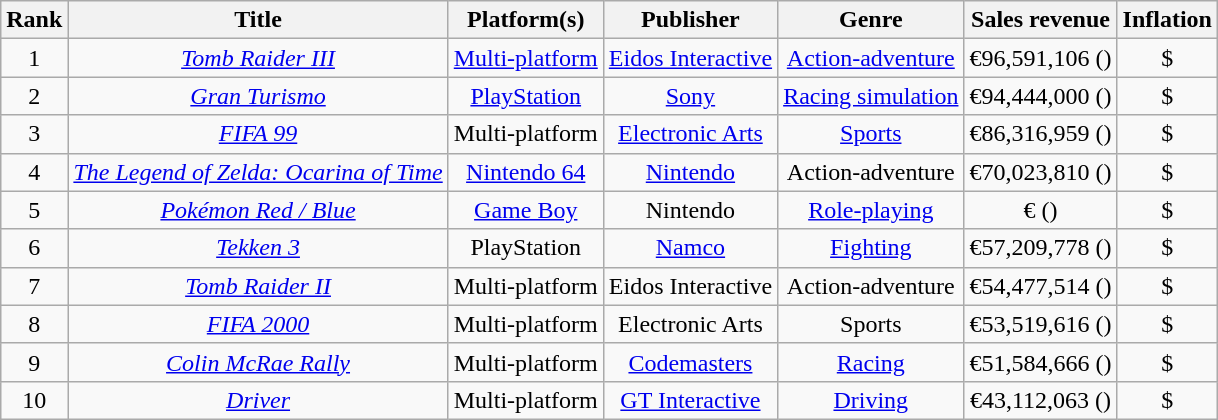<table class="wikitable sortable" style="text-align:center">
<tr>
<th>Rank</th>
<th>Title</th>
<th>Platform(s)</th>
<th>Publisher</th>
<th>Genre</th>
<th>Sales revenue</th>
<th>Inflation</th>
</tr>
<tr>
<td>1</td>
<td><em><a href='#'>Tomb Raider III</a></em></td>
<td><a href='#'>Multi-platform</a></td>
<td><a href='#'>Eidos Interactive</a></td>
<td><a href='#'>Action-adventure</a></td>
<td>€96,591,106 ()</td>
<td>$</td>
</tr>
<tr>
<td>2</td>
<td><em><a href='#'>Gran Turismo</a></em></td>
<td><a href='#'>PlayStation</a></td>
<td><a href='#'>Sony</a></td>
<td><a href='#'>Racing simulation</a></td>
<td>€94,444,000 ()</td>
<td>$</td>
</tr>
<tr>
<td>3</td>
<td><em><a href='#'>FIFA 99</a></em></td>
<td>Multi-platform</td>
<td><a href='#'>Electronic Arts</a></td>
<td><a href='#'>Sports</a></td>
<td>€86,316,959 ()</td>
<td>$</td>
</tr>
<tr>
<td>4</td>
<td><em><a href='#'>The Legend of Zelda: Ocarina of Time</a></em></td>
<td><a href='#'>Nintendo 64</a></td>
<td><a href='#'>Nintendo</a></td>
<td>Action-adventure</td>
<td>€70,023,810 ()</td>
<td>$</td>
</tr>
<tr>
<td>5</td>
<td><em><a href='#'>Pokémon Red / Blue</a></em></td>
<td><a href='#'>Game Boy</a></td>
<td>Nintendo</td>
<td><a href='#'>Role-playing</a></td>
<td>€ ()</td>
<td>$</td>
</tr>
<tr>
<td>6</td>
<td><em><a href='#'>Tekken 3</a></em></td>
<td>PlayStation</td>
<td><a href='#'>Namco</a></td>
<td><a href='#'>Fighting</a></td>
<td>€57,209,778 ()</td>
<td>$</td>
</tr>
<tr>
<td>7</td>
<td><em><a href='#'>Tomb Raider II</a></em></td>
<td>Multi-platform</td>
<td>Eidos Interactive</td>
<td>Action-adventure</td>
<td>€54,477,514 ()</td>
<td>$</td>
</tr>
<tr>
<td>8</td>
<td><em><a href='#'>FIFA 2000</a></em></td>
<td>Multi-platform</td>
<td>Electronic Arts</td>
<td>Sports</td>
<td>€53,519,616 ()</td>
<td>$</td>
</tr>
<tr>
<td>9</td>
<td><em><a href='#'>Colin McRae Rally</a></em></td>
<td>Multi-platform</td>
<td><a href='#'>Codemasters</a></td>
<td><a href='#'>Racing</a></td>
<td>€51,584,666 ()</td>
<td>$</td>
</tr>
<tr>
<td>10</td>
<td><em><a href='#'>Driver</a></em></td>
<td>Multi-platform</td>
<td><a href='#'>GT Interactive</a></td>
<td><a href='#'>Driving</a></td>
<td>€43,112,063 ()</td>
<td>$</td>
</tr>
</table>
